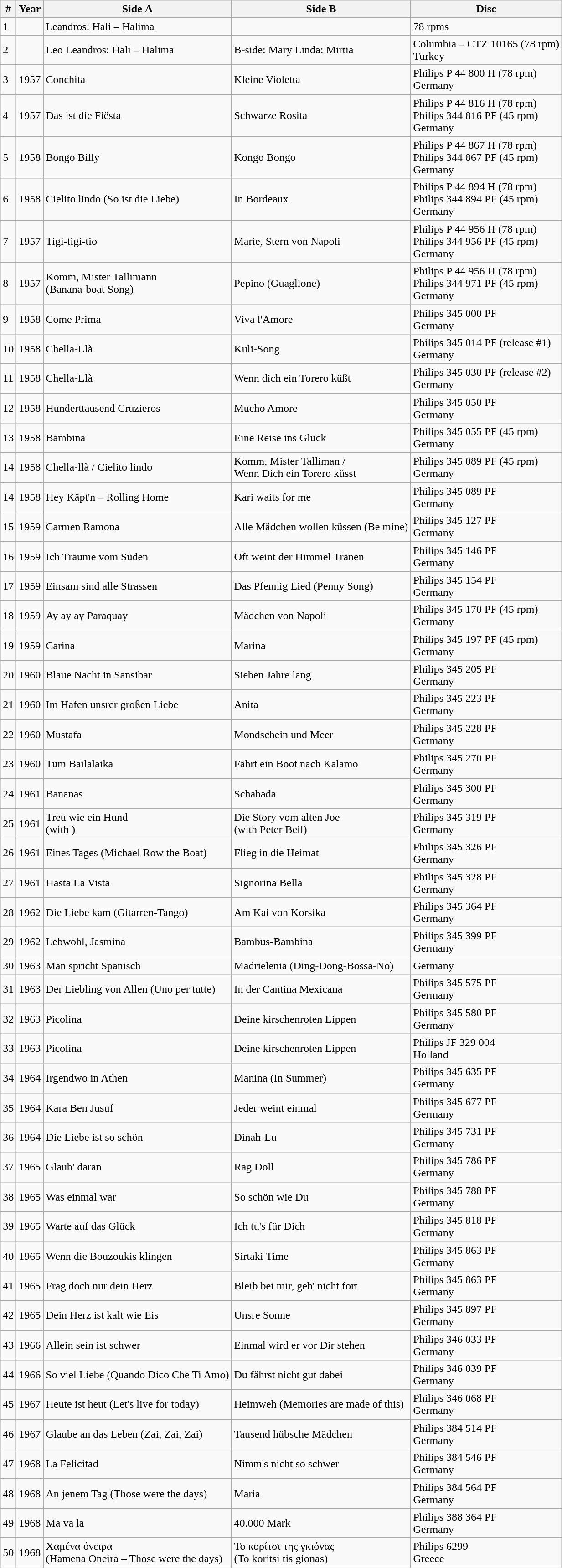<table class="wikitable">
<tr>
<th>#</th>
<th>Year</th>
<th>Side Α</th>
<th>Side Β</th>
<th>Disc</th>
</tr>
<tr>
<td>1</td>
<td></td>
<td>Leandros: Hali – Halima</td>
<td></td>
<td>78 rpms</td>
</tr>
<tr>
<td>2</td>
<td></td>
<td>Leo Leandros: Hali – Halima</td>
<td>B-side: Mary Linda: Mirtia</td>
<td>Columbia – CTZ 10165 (78 rpm)<br>Turkey</td>
</tr>
<tr>
<td>3</td>
<td>1957</td>
<td>Conchita</td>
<td>Kleine Violetta</td>
<td>Philips P 44 800 H (78 rpm)<br>Germany</td>
</tr>
<tr>
<td>4</td>
<td>1957</td>
<td>Das ist die Fiësta</td>
<td>Schwarze Rosita</td>
<td>Philips P 44 816 H (78 rpm)<br>Philips 344 816 PF (45 rpm)<br>Germany</td>
</tr>
<tr>
<td>5</td>
<td>1958</td>
<td>Bongo Billy</td>
<td>Kongo Bongo</td>
<td>Philips P 44 867 H (78 rpm)<br>Philips 344 867 PF (45 rpm)<br>Germany</td>
</tr>
<tr>
<td>6</td>
<td>1958</td>
<td>Cielito lindo (So ist die Liebe)</td>
<td>In Bordeaux</td>
<td>Philips P 44 894 H (78 rpm)<br>Philips 344 894 PF (45 rpm)<br>Germany</td>
</tr>
<tr>
<td>7</td>
<td>1957</td>
<td>Tigi-tigi-tio</td>
<td>Marie, Stern von Napoli</td>
<td>Philips P 44 956 H (78 rpm)<br>Philips 344 956 PF (45 rpm)<br>Germany</td>
</tr>
<tr>
<td>8</td>
<td>1957</td>
<td>Komm, Mister Tallimann<br>(Banana-boat Song)</td>
<td>Pepino (Guaglione)</td>
<td>Philips P 44 956 H (78 rpm)<br>Philips 344 971 PF (45 rpm)<br>Germany</td>
</tr>
<tr>
<td>9</td>
<td>1958</td>
<td>Come Prima</td>
<td>Viva l'Amore</td>
<td>Philips 345 000 PF<br>Germany</td>
</tr>
<tr>
<td>10</td>
<td>1958</td>
<td>Chella-Llà</td>
<td>Kuli-Song</td>
<td>Philips 345 014 PF (release #1)<br>Germany</td>
</tr>
<tr>
<td>11</td>
<td>1958</td>
<td>Chella-Llà</td>
<td>Wenn dich ein Torero küßt</td>
<td>Philips 345 030 PF (release #2)<br>Germany</td>
</tr>
<tr>
<td>12</td>
<td>1958</td>
<td>Hunderttausend Cruzieros</td>
<td>Mucho Amore</td>
<td>Philips 345 050 PF<br>Germany</td>
</tr>
<tr>
<td>13</td>
<td>1958</td>
<td>Bambina</td>
<td>Eine Reise ins Glück</td>
<td>Philips 345 055 PF (45 rpm)<br>Germany</td>
</tr>
<tr>
<td>14</td>
<td>1958</td>
<td>Chella-llà / Cielito lindo</td>
<td>Komm, Mister Talliman /<br>Wenn Dich ein Torero küsst</td>
<td>Philips 345 089 PF (45 rpm)<br>Germany</td>
</tr>
<tr>
<td>14</td>
<td>1958</td>
<td>Hey Käpt'n – Rolling Home</td>
<td>Kari waits for me</td>
<td>Philips 345 089 PF<br>Germany</td>
</tr>
<tr>
<td>15</td>
<td>1959</td>
<td>Carmen Ramona</td>
<td>Alle Mädchen wollen küssen (Be mine)</td>
<td>Philips 345 127 PF<br>Germany</td>
</tr>
<tr>
<td>16</td>
<td>1959</td>
<td>Ich Träume vom Süden</td>
<td>Oft weint der Himmel Tränen</td>
<td>Philips 345 146 PF<br>Germany</td>
</tr>
<tr>
<td>17</td>
<td>1959</td>
<td>Einsam sind alle Strassen</td>
<td>Das Pfennig Lied (Penny Song)</td>
<td>Philips 345 154 PF<br>Germany</td>
</tr>
<tr>
<td>18</td>
<td>1959</td>
<td>Ay ay ay Paraquay</td>
<td>Mädchen von Napoli</td>
<td>Philips 345 170 PF (45 rpm)<br>Germany</td>
</tr>
<tr>
<td>19</td>
<td>1959</td>
<td>Carina</td>
<td>Marina</td>
<td>Philips 345 197 PF (45 rpm)<br>Germany</td>
</tr>
<tr>
<td>20</td>
<td>1960</td>
<td>Blaue Nacht in Sansibar</td>
<td>Sieben Jahre lang</td>
<td>Philips 345 205 PF<br>Germany</td>
</tr>
<tr>
<td>21</td>
<td>1960</td>
<td>Im Hafen unsrer großen Liebe</td>
<td>Anita</td>
<td>Philips 345 223 PF<br>Germany</td>
</tr>
<tr>
<td>22</td>
<td>1960</td>
<td>Mustafa</td>
<td>Mondschein und Meer</td>
<td>Philips 345 228 PF<br>Germany</td>
</tr>
<tr>
<td>23</td>
<td>1960</td>
<td>Tum Bailalaika</td>
<td>Fährt ein Boot nach Kalamo</td>
<td>Philips 345 270 PF<br>Germany</td>
</tr>
<tr>
<td>24</td>
<td>1961</td>
<td>Bananas</td>
<td>Schabada</td>
<td>Philips 345 300 PF<br>Germany</td>
</tr>
<tr>
<td>25</td>
<td>1961</td>
<td>Treu wie ein Hund<br>(with )</td>
<td>Die Story vom alten Joe<br>(with Peter Beil)</td>
<td>Philips 345 319 PF<br>Germany</td>
</tr>
<tr>
<td>26</td>
<td>1961</td>
<td>Eines Tages (Michael Row the Boat)</td>
<td>Flieg in die Heimat</td>
<td>Philips 345 326 PF<br>Germany</td>
</tr>
<tr>
<td>27</td>
<td>1961</td>
<td>Hasta La Vista</td>
<td>Signorina Bella</td>
<td>Philips 345 328 PF<br>Germany</td>
</tr>
<tr>
<td>28</td>
<td>1962</td>
<td>Die Liebe kam (Gitarren-Tango)</td>
<td>Am Kai von Korsika</td>
<td>Philips 345 364 PF<br>Germany</td>
</tr>
<tr>
<td>29</td>
<td>1962</td>
<td>Lebwohl, Jasmina</td>
<td>Bambus-Bambina</td>
<td>Philips 345 399 PF<br>Germany</td>
</tr>
<tr>
<td>30</td>
<td>1963</td>
<td>Man spricht Spanisch</td>
<td>Madrielenia (Ding-Dong-Bossa-No)</td>
<td Philips 345 559 PF>Germany</td>
</tr>
<tr>
<td>31</td>
<td>1963</td>
<td>Der Liebling von Allen (Uno per tutte)</td>
<td>In der Cantina Mexicana</td>
<td>Philips 345 575 PF<br>Germany</td>
</tr>
<tr>
<td>32</td>
<td>1963</td>
<td>Picolina</td>
<td>Deine kirschenroten Lippen</td>
<td>Philips 345 580 PF<br>Germany</td>
</tr>
<tr>
<td>33</td>
<td>1963</td>
<td>Picolina</td>
<td>Deine kirschenroten Lippen</td>
<td>Philips JF 329 004<br>Holland</td>
</tr>
<tr>
<td>34</td>
<td>1964</td>
<td>Irgendwo in Athen</td>
<td>Manina (In Summer)</td>
<td>Philips 345 635 PF<br>Germany</td>
</tr>
<tr>
<td>35</td>
<td>1964</td>
<td>Kara Ben Jusuf</td>
<td>Jeder weint einmal</td>
<td>Philips 345 677 PF<br>Germany</td>
</tr>
<tr>
<td>36</td>
<td>1964</td>
<td>Die Liebe ist so schön</td>
<td>Dinah-Lu</td>
<td>Philips 345 731 PF<br>Germany</td>
</tr>
<tr>
<td>37</td>
<td>1965</td>
<td>Glaub' daran</td>
<td>Rag Doll</td>
<td>Philips 345 786 PF<br>Germany</td>
</tr>
<tr>
<td>38</td>
<td>1965</td>
<td>Was einmal war</td>
<td>So schön wie Du</td>
<td>Philips 345 788 PF<br>Germany</td>
</tr>
<tr>
<td>39</td>
<td>1965</td>
<td>Warte auf das Glück</td>
<td>Ich tu's für Dich</td>
<td>Philips 345 818 PF<br>Germany</td>
</tr>
<tr>
<td>40</td>
<td>1965</td>
<td>Wenn die Bouzoukis klingen</td>
<td>Sirtaki Time</td>
<td>Philips 345 863 PF<br>Germany</td>
</tr>
<tr>
<td>41</td>
<td>1965</td>
<td>Frag doch nur dein Herz</td>
<td>Bleib bei mir, geh' nicht fort</td>
<td>Philips 345 863 PF<br>Germany</td>
</tr>
<tr>
<td>42</td>
<td>1965</td>
<td>Dein Herz ist kalt wie Eis</td>
<td>Unsre Sonne</td>
<td>Philips 345 897 PF<br>Germany</td>
</tr>
<tr>
<td>43</td>
<td>1966</td>
<td>Allein sein ist schwer</td>
<td>Einmal wird er vor Dir stehen</td>
<td>Philips 346 033 PF<br>Germany</td>
</tr>
<tr>
<td>44</td>
<td>1966</td>
<td>So viel Liebe (Quando Dico Che Ti Amo)</td>
<td>Du fährst nicht gut dabei</td>
<td>Philips 346 039 PF<br>Germany</td>
</tr>
<tr>
<td>45</td>
<td>1967</td>
<td>Heute ist heut (Let's live for today)</td>
<td>Heimweh (Memories are made of this)</td>
<td>Philips 346 068 PF<br>Germany</td>
</tr>
<tr>
<td>46</td>
<td>1967</td>
<td>Glaube an das Leben (Zai, Zai, Zai)</td>
<td>Tausend hübsche Mädchen</td>
<td>Philips 384 514 PF<br>Germany</td>
</tr>
<tr>
<td>47</td>
<td>1968</td>
<td>La Felicitad</td>
<td>Nimm's nicht so schwer</td>
<td>Philips 384 546 PF<br>Germany</td>
</tr>
<tr>
<td>48</td>
<td>1968</td>
<td>An jenem Tag (Those were the days)</td>
<td>Maria</td>
<td>Philips 384 564 PF<br>Germany</td>
</tr>
<tr>
<td>49</td>
<td>1968</td>
<td>Ma va la</td>
<td>40.000 Mark</td>
<td>Philips 388 364 PF<br>Germany</td>
</tr>
<tr>
<td>50</td>
<td>1968</td>
<td>Χαμένα όνειρα<br>(Hamena Oneira – Those were the days)</td>
<td>Το κορίτσι της γκιόνας<br>(To koritsi tis gionas)</td>
<td>Philips 6299<br>Greece</td>
</tr>
</table>
